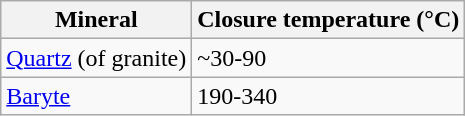<table class="wikitable" border="1">
<tr>
<th>Mineral</th>
<th>Closure temperature (°C)</th>
</tr>
<tr>
<td><a href='#'>Quartz</a> (of granite)</td>
<td>~30-90</td>
</tr>
<tr>
<td><a href='#'>Baryte</a></td>
<td>190-340</td>
</tr>
</table>
